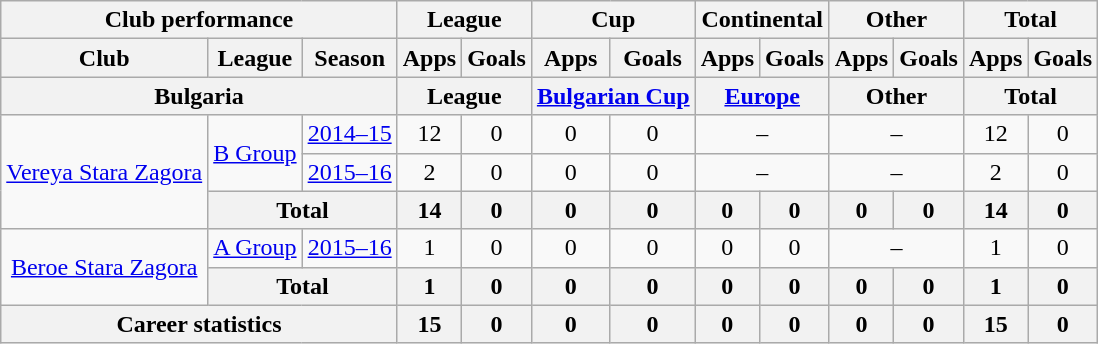<table class="wikitable" style="text-align: center">
<tr>
<th Colspan="3">Club performance</th>
<th Colspan="2">League</th>
<th Colspan="2">Cup</th>
<th Colspan="2">Continental</th>
<th Colspan="2">Other</th>
<th Colspan="3">Total</th>
</tr>
<tr>
<th>Club</th>
<th>League</th>
<th>Season</th>
<th>Apps</th>
<th>Goals</th>
<th>Apps</th>
<th>Goals</th>
<th>Apps</th>
<th>Goals</th>
<th>Apps</th>
<th>Goals</th>
<th>Apps</th>
<th>Goals</th>
</tr>
<tr>
<th Colspan="3">Bulgaria</th>
<th Colspan="2">League</th>
<th Colspan="2"><a href='#'>Bulgarian Cup</a></th>
<th Colspan="2"><a href='#'>Europe</a></th>
<th Colspan="2">Other</th>
<th Colspan="2">Total</th>
</tr>
<tr>
<td rowspan="3" valign="center"><a href='#'>Vereya Stara Zagora</a></td>
<td rowspan="2"><a href='#'>B Group</a></td>
<td><a href='#'>2014–15</a></td>
<td>12</td>
<td>0</td>
<td>0</td>
<td>0</td>
<td colspan="2">–</td>
<td colspan="2">–</td>
<td>12</td>
<td>0</td>
</tr>
<tr>
<td><a href='#'>2015–16</a></td>
<td>2</td>
<td>0</td>
<td>0</td>
<td>0</td>
<td colspan="2">–</td>
<td colspan="2">–</td>
<td>2</td>
<td>0</td>
</tr>
<tr>
<th colspan=2>Total</th>
<th>14</th>
<th>0</th>
<th>0</th>
<th>0</th>
<th>0</th>
<th>0</th>
<th>0</th>
<th>0</th>
<th>14</th>
<th>0</th>
</tr>
<tr>
<td rowspan="2" valign="center"><a href='#'>Beroe Stara Zagora</a></td>
<td rowspan="1"><a href='#'>A Group</a></td>
<td><a href='#'>2015–16</a></td>
<td>1</td>
<td>0</td>
<td>0</td>
<td>0</td>
<td>0</td>
<td>0</td>
<td colspan="2">–</td>
<td>1</td>
<td>0</td>
</tr>
<tr>
<th colspan=2>Total</th>
<th>1</th>
<th>0</th>
<th>0</th>
<th>0</th>
<th>0</th>
<th>0</th>
<th>0</th>
<th>0</th>
<th>1</th>
<th>0</th>
</tr>
<tr>
<th colspan="3">Career statistics</th>
<th>15</th>
<th>0</th>
<th>0</th>
<th>0</th>
<th>0</th>
<th>0</th>
<th>0</th>
<th>0</th>
<th>15</th>
<th>0</th>
</tr>
</table>
